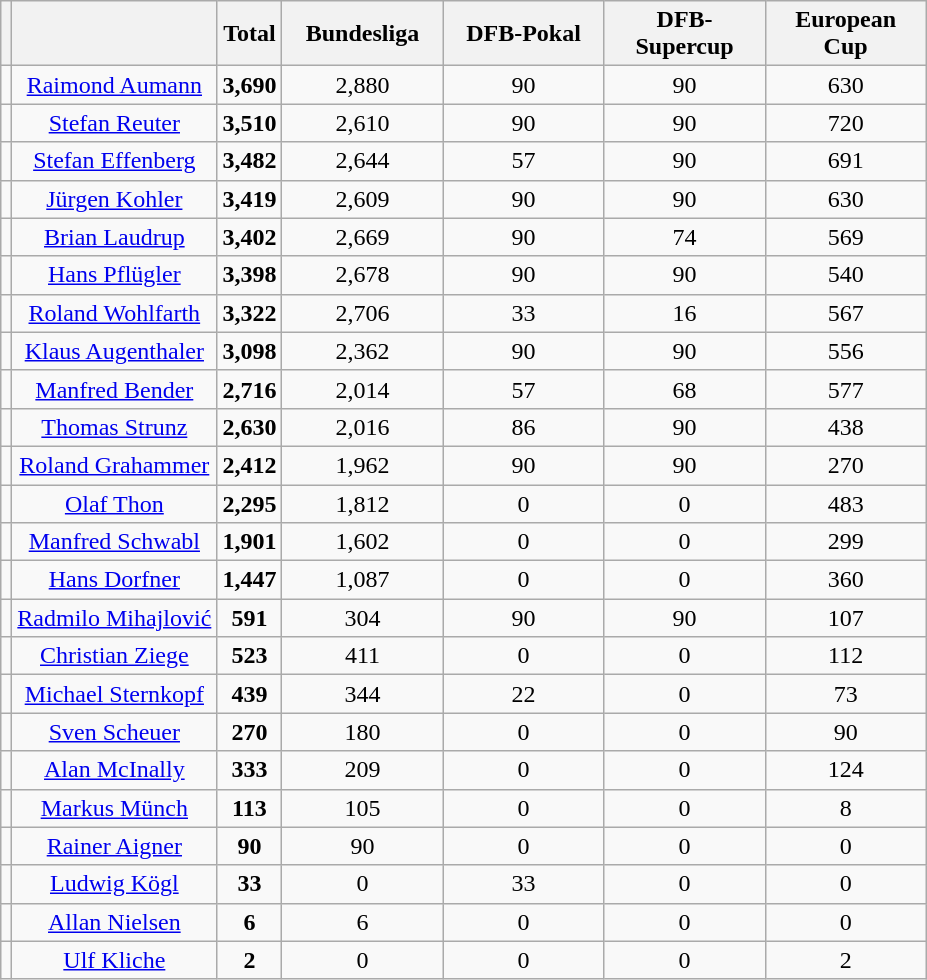<table class="wikitable" style="text-align: center">
<tr>
<th></th>
<th></th>
<th>Total</th>
<th style="width:100px;">Bundesliga</th>
<th style="width:100px;">DFB-Pokal</th>
<th style="width:100px;">DFB-Supercup</th>
<th style="width:100px;">European Cup</th>
</tr>
<tr>
<td></td>
<td><a href='#'>Raimond Aumann</a></td>
<td><strong>3,690</strong></td>
<td>2,880</td>
<td>90</td>
<td>90</td>
<td>630</td>
</tr>
<tr>
<td></td>
<td><a href='#'>Stefan Reuter</a></td>
<td><strong>3,510</strong></td>
<td>2,610</td>
<td>90</td>
<td>90</td>
<td>720</td>
</tr>
<tr>
<td></td>
<td><a href='#'>Stefan Effenberg</a></td>
<td><strong>3,482</strong></td>
<td>2,644</td>
<td>57</td>
<td>90</td>
<td>691</td>
</tr>
<tr>
<td></td>
<td><a href='#'>Jürgen Kohler</a></td>
<td><strong>3,419</strong></td>
<td>2,609</td>
<td>90</td>
<td>90</td>
<td>630</td>
</tr>
<tr>
<td></td>
<td><a href='#'>Brian Laudrup</a></td>
<td><strong>3,402</strong></td>
<td>2,669</td>
<td>90</td>
<td>74</td>
<td>569</td>
</tr>
<tr>
<td></td>
<td><a href='#'>Hans Pflügler</a></td>
<td><strong>3,398</strong></td>
<td>2,678</td>
<td>90</td>
<td>90</td>
<td>540</td>
</tr>
<tr>
<td></td>
<td><a href='#'>Roland Wohlfarth</a></td>
<td><strong>3,322</strong></td>
<td>2,706</td>
<td>33</td>
<td>16</td>
<td>567</td>
</tr>
<tr>
<td></td>
<td><a href='#'>Klaus Augenthaler</a></td>
<td><strong>3,098</strong></td>
<td>2,362</td>
<td>90</td>
<td>90</td>
<td>556</td>
</tr>
<tr>
<td></td>
<td><a href='#'>Manfred Bender</a></td>
<td><strong>2,716</strong></td>
<td>2,014</td>
<td>57</td>
<td>68</td>
<td>577</td>
</tr>
<tr>
<td></td>
<td><a href='#'>Thomas Strunz</a></td>
<td><strong>2,630</strong></td>
<td>2,016</td>
<td>86</td>
<td>90</td>
<td>438</td>
</tr>
<tr>
<td></td>
<td><a href='#'>Roland Grahammer</a></td>
<td><strong>2,412</strong></td>
<td>1,962</td>
<td>90</td>
<td>90</td>
<td>270</td>
</tr>
<tr>
<td></td>
<td><a href='#'>Olaf Thon</a></td>
<td><strong>2,295</strong></td>
<td>1,812</td>
<td>0</td>
<td>0</td>
<td>483</td>
</tr>
<tr>
<td></td>
<td><a href='#'>Manfred Schwabl</a></td>
<td><strong>1,901</strong></td>
<td>1,602</td>
<td>0</td>
<td>0</td>
<td>299</td>
</tr>
<tr>
<td></td>
<td><a href='#'>Hans Dorfner</a></td>
<td><strong>1,447</strong></td>
<td>1,087</td>
<td>0</td>
<td>0</td>
<td>360</td>
</tr>
<tr>
<td></td>
<td><a href='#'>Radmilo Mihajlović</a></td>
<td><strong>591</strong></td>
<td>304</td>
<td>90</td>
<td>90</td>
<td>107</td>
</tr>
<tr>
<td></td>
<td><a href='#'>Christian Ziege</a></td>
<td><strong>523</strong></td>
<td>411</td>
<td>0</td>
<td>0</td>
<td>112</td>
</tr>
<tr>
<td></td>
<td><a href='#'>Michael Sternkopf</a></td>
<td><strong>439</strong></td>
<td>344</td>
<td>22</td>
<td>0</td>
<td>73</td>
</tr>
<tr>
<td></td>
<td><a href='#'>Sven Scheuer</a></td>
<td><strong>270</strong></td>
<td>180</td>
<td>0</td>
<td>0</td>
<td>90</td>
</tr>
<tr>
<td></td>
<td><a href='#'>Alan McInally</a></td>
<td><strong>333</strong></td>
<td>209</td>
<td>0</td>
<td>0</td>
<td>124</td>
</tr>
<tr>
<td></td>
<td><a href='#'>Markus Münch</a></td>
<td><strong>113</strong></td>
<td>105</td>
<td>0</td>
<td>0</td>
<td>8</td>
</tr>
<tr>
<td></td>
<td><a href='#'>Rainer Aigner</a></td>
<td><strong>90</strong></td>
<td>90</td>
<td>0</td>
<td>0</td>
<td>0</td>
</tr>
<tr>
<td></td>
<td><a href='#'>Ludwig Kögl</a></td>
<td><strong>33</strong></td>
<td>0</td>
<td>33</td>
<td>0</td>
<td>0</td>
</tr>
<tr>
<td></td>
<td><a href='#'>Allan Nielsen</a></td>
<td><strong>6</strong></td>
<td>6</td>
<td>0</td>
<td>0</td>
<td>0</td>
</tr>
<tr>
<td></td>
<td><a href='#'>Ulf Kliche</a></td>
<td><strong>2</strong></td>
<td>0</td>
<td>0</td>
<td>0</td>
<td>2</td>
</tr>
</table>
